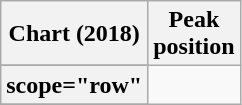<table class="wikitable sortable plainrowheaders" style="text-align:center">
<tr>
<th scope="col">Chart (2018)</th>
<th scope="col">Peak<br> position</th>
</tr>
<tr>
</tr>
<tr>
</tr>
<tr>
<th>scope="row"</th>
</tr>
<tr>
</tr>
</table>
